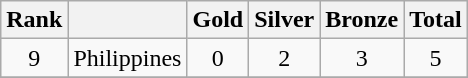<table class=wikitable style="text-align:center">
<tr>
<th>Rank</th>
<th></th>
<th>Gold</th>
<th>Silver</th>
<th>Bronze</th>
<th>Total</th>
</tr>
<tr>
<td>9</td>
<td style="text-align:left"> Philippines</td>
<td>0</td>
<td>2</td>
<td>3</td>
<td>5</td>
</tr>
<tr>
</tr>
</table>
